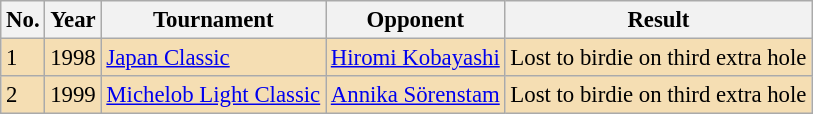<table class="wikitable" style="font-size:95%;">
<tr>
<th>No.</th>
<th>Year</th>
<th>Tournament</th>
<th>Opponent</th>
<th>Result</th>
</tr>
<tr style="background:#F5DEB3;">
<td>1</td>
<td>1998</td>
<td><a href='#'>Japan Classic</a></td>
<td> <a href='#'>Hiromi Kobayashi</a></td>
<td>Lost to birdie on third extra hole</td>
</tr>
<tr style="background:#F5DEB3;">
<td>2</td>
<td>1999</td>
<td><a href='#'>Michelob Light Classic</a></td>
<td> <a href='#'>Annika Sörenstam</a></td>
<td>Lost to birdie on third extra hole</td>
</tr>
</table>
